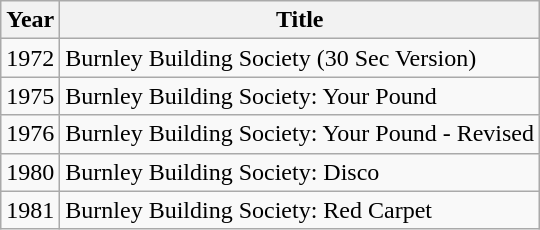<table class="wikitable">
<tr>
<th>Year</th>
<th>Title</th>
</tr>
<tr>
<td>1972</td>
<td>Burnley Building Society (30 Sec Version)</td>
</tr>
<tr>
<td>1975</td>
<td>Burnley Building Society: Your Pound</td>
</tr>
<tr>
<td>1976</td>
<td>Burnley Building Society: Your Pound - Revised</td>
</tr>
<tr>
<td>1980</td>
<td>Burnley Building Society: Disco</td>
</tr>
<tr>
<td>1981</td>
<td>Burnley Building Society: Red Carpet</td>
</tr>
</table>
